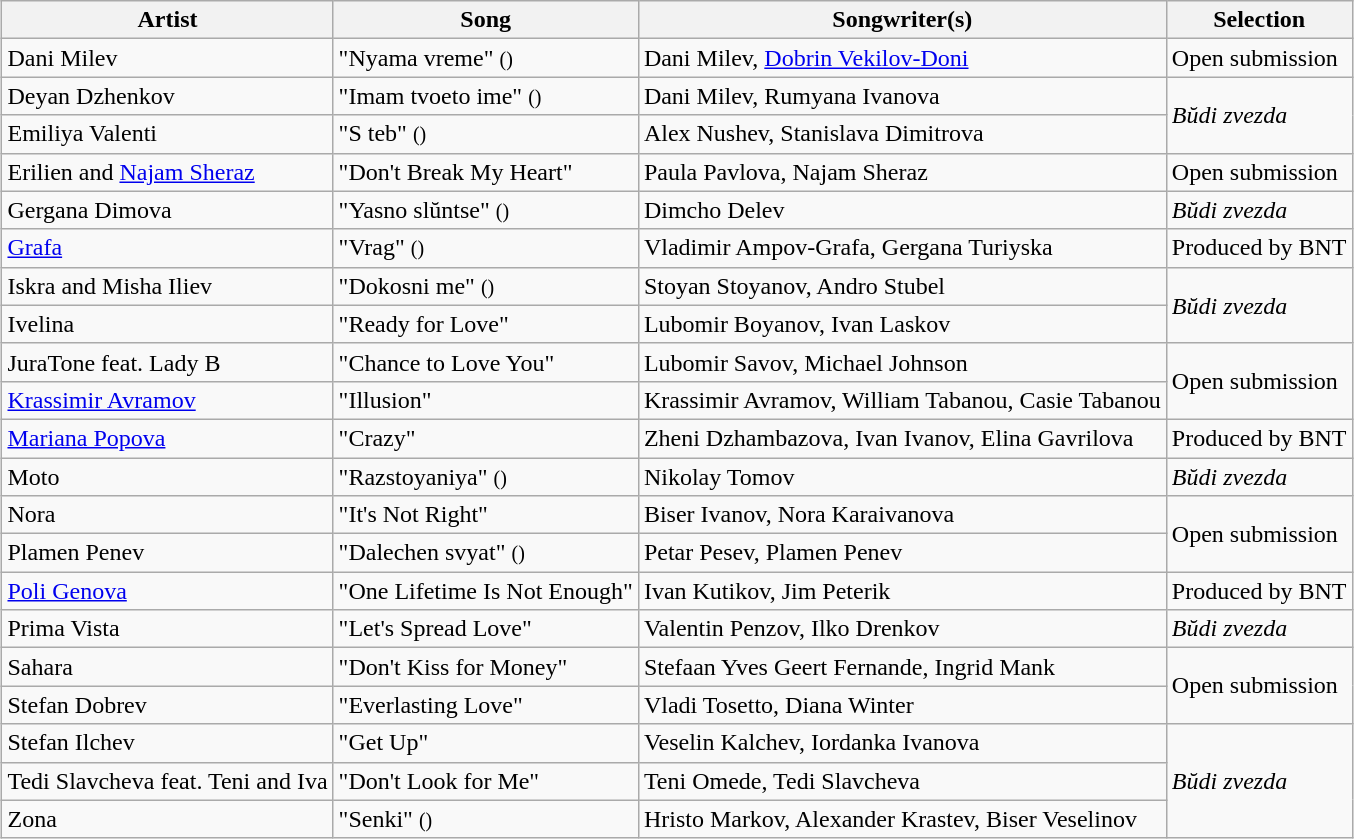<table class="sortable wikitable" style="margin: 1em auto 1em auto; text-align:left">
<tr>
<th>Artist</th>
<th>Song</th>
<th>Songwriter(s)</th>
<th>Selection</th>
</tr>
<tr>
<td>Dani Milev</td>
<td>"Nyama vreme" <small>()</small></td>
<td>Dani Milev, <a href='#'>Dobrin Vekilov-Doni</a></td>
<td>Open submission</td>
</tr>
<tr>
<td>Deyan Dzhenkov</td>
<td>"Imam tvoeto ime" <small>()</small></td>
<td>Dani Milev, Rumyana Ivanova</td>
<td rowspan="2"><em>Bŭdi zvezda</em></td>
</tr>
<tr>
<td>Emiliya Valenti</td>
<td>"S teb" <small>()</small></td>
<td>Alex Nushev, Stanislava Dimitrova</td>
</tr>
<tr>
<td>Erilien and <a href='#'>Najam Sheraz</a></td>
<td>"Don't Break My Heart"</td>
<td>Paula Pavlova, Najam Sheraz</td>
<td>Open submission</td>
</tr>
<tr>
<td>Gergana Dimova</td>
<td>"Yasno slŭntse" <small>()</small></td>
<td>Dimcho Delev</td>
<td><em>Bŭdi zvezda</em></td>
</tr>
<tr>
<td><a href='#'>Grafa</a></td>
<td>"Vrag" <small>()</small></td>
<td>Vladimir Ampov-Grafa, Gergana Turiyska</td>
<td>Produced by BNT</td>
</tr>
<tr>
<td>Iskra and Misha Iliev</td>
<td>"Dokosni me" <small>()</small></td>
<td>Stoyan Stoyanov, Andro Stubel</td>
<td rowspan="2"><em>Bŭdi zvezda</em></td>
</tr>
<tr>
<td>Ivelina</td>
<td>"Ready for Love"</td>
<td>Lubomir Boyanov, Ivan Laskov</td>
</tr>
<tr>
<td>JuraTone feat. Lady B</td>
<td>"Chance to Love You"</td>
<td>Lubomir Savov, Michael Johnson</td>
<td rowspan="2">Open submission</td>
</tr>
<tr>
<td><a href='#'>Krassimir Avramov</a></td>
<td>"Illusion"</td>
<td>Krassimir Avramov, William Tabanou, Casie Tabanou</td>
</tr>
<tr>
<td><a href='#'>Mariana Popova</a></td>
<td>"Crazy"</td>
<td>Zheni Dzhambazova, Ivan Ivanov, Elina Gavrilova</td>
<td>Produced by BNT</td>
</tr>
<tr>
<td>Moto</td>
<td>"Razstoyaniya" <small>()</small></td>
<td>Nikolay Tomov</td>
<td><em>Bŭdi zvezda</em></td>
</tr>
<tr>
<td>Nora</td>
<td>"It's Not Right"</td>
<td>Biser Ivanov, Nora Karaivanova</td>
<td rowspan="2">Open submission</td>
</tr>
<tr>
<td>Plamen Penev</td>
<td>"Dalechen svyat" <small>()</small></td>
<td>Petar Pesev, Plamen Penev</td>
</tr>
<tr>
<td><a href='#'>Poli Genova</a></td>
<td>"One Lifetime Is Not Enough"</td>
<td>Ivan Kutikov, Jim Peterik</td>
<td>Produced by BNT</td>
</tr>
<tr>
<td>Prima Vista</td>
<td>"Let's Spread Love"</td>
<td>Valentin Penzov, Ilko Drenkov</td>
<td><em>Bŭdi zvezda</em></td>
</tr>
<tr>
<td>Sahara</td>
<td>"Don't Kiss for Money"</td>
<td>Stefaan Yves Geert Fernande, Ingrid Mank</td>
<td rowspan="2">Open submission</td>
</tr>
<tr>
<td>Stefan Dobrev</td>
<td>"Everlasting Love"</td>
<td>Vladi Tosetto, Diana Winter</td>
</tr>
<tr>
<td>Stefan Ilchev</td>
<td>"Get Up"</td>
<td>Veselin Kalchev, Iordanka Ivanova</td>
<td rowspan="3"><em>Bŭdi zvezda</em></td>
</tr>
<tr>
<td>Tedi Slavcheva feat. Teni and Iva</td>
<td>"Don't Look for Me"</td>
<td>Teni Omede, Tedi Slavcheva</td>
</tr>
<tr>
<td>Zona</td>
<td>"Senki" <small>()</small></td>
<td>Hristo Markov, Alexander Krastev, Biser Veselinov</td>
</tr>
</table>
